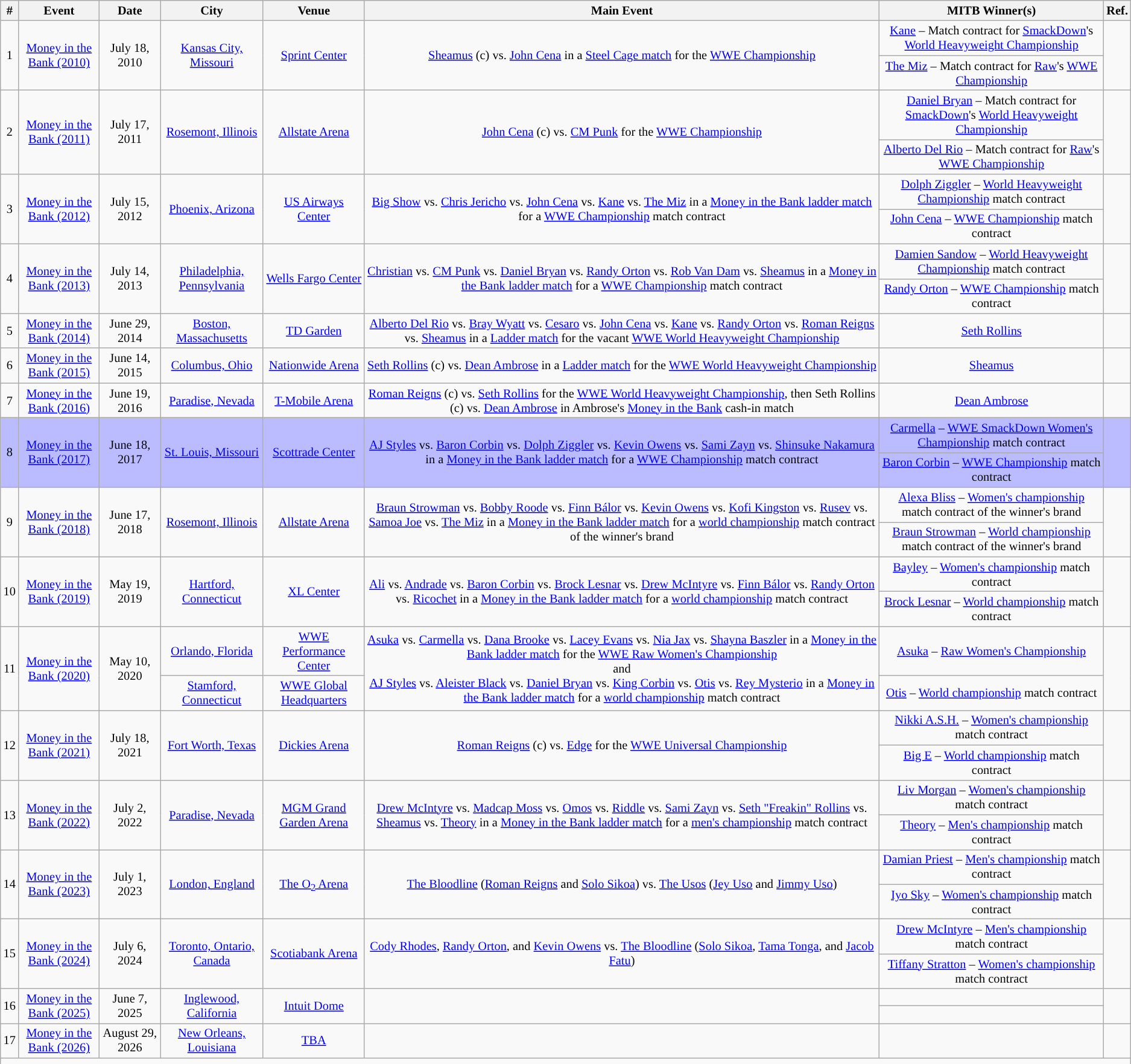<table class="sortable wikitable succession-box" style="font-size:85%; text-align:center;">
<tr>
<th>#</th>
<th>Event</th>
<th>Date</th>
<th>City</th>
<th>Venue</th>
<th>Main Event</th>
<th>MITB Winner(s)</th>
<th>Ref.</th>
</tr>
<tr>
<td rowspan= "2">1</td>
<td rowspan= "2"><a href='#'>Money in the Bank (2010)</a></td>
<td rowspan= "2">July 18, 2010</td>
<td rowspan= "2"><a href='#'>Kansas City, Missouri</a></td>
<td rowspan= "2"><a href='#'>Sprint Center</a></td>
<td rowspan= "2"><a href='#'>Sheamus</a> (c) vs. <a href='#'>John Cena</a> in a <a href='#'>Steel Cage match</a> for the <a href='#'>WWE Championship</a></td>
<td><a href='#'>Kane</a> – Match contract for <a href='#'>SmackDown</a>'s <a href='#'>World Heavyweight Championship</a></td>
<td rowspan= "2"></td>
</tr>
<tr>
<td><a href='#'>The Miz</a> – Match contract for <a href='#'>Raw</a>'s <a href='#'>WWE Championship</a></td>
</tr>
<tr>
<td rowspan= "2">2</td>
<td rowspan= "2"><a href='#'>Money in the Bank (2011)</a></td>
<td rowspan= "2">July 17, 2011</td>
<td rowspan= "2"><a href='#'>Rosemont, Illinois</a></td>
<td rowspan= "2"><a href='#'>Allstate Arena</a></td>
<td rowspan= "2"><a href='#'>John Cena</a> (c) vs. <a href='#'>CM Punk</a> for the <a href='#'>WWE Championship</a></td>
<td><a href='#'>Daniel Bryan</a> – Match contract for <a href='#'>SmackDown</a>'s <a href='#'>World Heavyweight Championship</a></td>
<td rowspan= "2"></td>
</tr>
<tr>
<td><a href='#'>Alberto Del Rio</a> – Match contract for <a href='#'>Raw</a>'s <a href='#'>WWE Championship</a></td>
</tr>
<tr>
<td rowspan= "2">3</td>
<td rowspan= "2"><a href='#'>Money in the Bank (2012)</a></td>
<td rowspan= "2">July 15, 2012</td>
<td rowspan= "2"><a href='#'>Phoenix, Arizona</a></td>
<td rowspan= "2"><a href='#'>US Airways Center</a></td>
<td rowspan= "2"><a href='#'>Big Show</a> vs. <a href='#'>Chris Jericho</a> vs. <a href='#'>John Cena</a> vs. <a href='#'>Kane</a> vs. <a href='#'>The Miz</a> in a <a href='#'>Money in the Bank ladder match</a> for a <a href='#'>WWE Championship</a> match contract</td>
<td><a href='#'>Dolph Ziggler</a> – <a href='#'>World Heavyweight Championship</a> match contract</td>
<td rowspan= "2"></td>
</tr>
<tr>
<td><a href='#'>John Cena</a> – <a href='#'>WWE Championship</a> match contract</td>
</tr>
<tr>
<td rowspan= "2">4</td>
<td rowspan= "2"><a href='#'>Money in the Bank (2013)</a></td>
<td rowspan= "2">July 14, 2013</td>
<td rowspan= "2"><a href='#'>Philadelphia, Pennsylvania</a></td>
<td rowspan= "2"><a href='#'>Wells Fargo Center</a></td>
<td rowspan= "2"><a href='#'>Christian</a> vs. <a href='#'>CM Punk</a> vs. <a href='#'>Daniel Bryan</a> vs. <a href='#'>Randy Orton</a> vs. <a href='#'>Rob Van Dam</a> vs. <a href='#'>Sheamus</a> in a <a href='#'>Money in the Bank ladder match</a> for a <a href='#'>WWE Championship</a> match contract</td>
<td><a href='#'>Damien Sandow</a> – <a href='#'>World Heavyweight Championship</a> match contract</td>
<td rowspan= "2"></td>
</tr>
<tr>
<td><a href='#'>Randy Orton</a> – <a href='#'>WWE Championship</a> match contract</td>
</tr>
<tr>
<td>5</td>
<td><a href='#'>Money in the Bank (2014)</a></td>
<td>June 29, 2014</td>
<td><a href='#'>Boston, Massachusetts</a></td>
<td><a href='#'>TD Garden</a></td>
<td><a href='#'>Alberto Del Rio</a> vs. <a href='#'>Bray Wyatt</a> vs. <a href='#'>Cesaro</a> vs. <a href='#'>John Cena</a> vs. <a href='#'>Kane</a> vs. <a href='#'>Randy Orton</a> vs. <a href='#'>Roman Reigns</a> vs. <a href='#'>Sheamus</a> in a <a href='#'>Ladder match</a> for the vacant <a href='#'>WWE World Heavyweight Championship</a></td>
<td><a href='#'>Seth Rollins</a></td>
<td></td>
</tr>
<tr>
<td>6</td>
<td><a href='#'>Money in the Bank (2015)</a></td>
<td>June 14, 2015</td>
<td><a href='#'>Columbus, Ohio</a></td>
<td><a href='#'>Nationwide Arena</a></td>
<td><a href='#'>Seth Rollins</a> (c) vs. <a href='#'>Dean Ambrose</a> in a <a href='#'>Ladder match</a> for the <a href='#'>WWE World Heavyweight Championship</a></td>
<td><a href='#'>Sheamus</a></td>
<td></td>
</tr>
<tr>
<td>7</td>
<td><a href='#'>Money in the Bank (2016)</a></td>
<td>June 19, 2016</td>
<td><a href='#'>Paradise, Nevada</a></td>
<td><a href='#'>T-Mobile Arena</a></td>
<td><a href='#'>Roman Reigns</a> (c) vs. <a href='#'>Seth Rollins</a> for the <a href='#'>WWE World Heavyweight Championship</a>, then Seth Rollins (c) vs. <a href='#'>Dean Ambrose</a> in Ambrose's <a href='#'>Money in the Bank</a> cash-in match</td>
<td><a href='#'>Dean Ambrose</a></td>
<td></td>
</tr>
<tr style="background:#BBF;">
<td rowspan= "2">8</td>
<td rowspan= "2"><a href='#'>Money in the Bank (2017)</a></td>
<td rowspan= "2">June 18, 2017</td>
<td rowspan= "2"><a href='#'>St. Louis, Missouri</a></td>
<td rowspan= "2"><a href='#'>Scottrade Center</a></td>
<td rowspan= "2"><a href='#'>AJ Styles</a> vs. <a href='#'>Baron Corbin</a> vs. <a href='#'>Dolph Ziggler</a> vs. <a href='#'>Kevin Owens</a> vs. <a href='#'>Sami Zayn</a> vs. <a href='#'>Shinsuke Nakamura</a> in a <a href='#'>Money in the Bank ladder match</a> for a <a href='#'>WWE Championship</a> match contract</td>
<td><a href='#'>Carmella</a> – <a href='#'>WWE SmackDown Women's Championship</a> match contract</td>
<td rowspan= "2"></td>
</tr>
<tr style="background:#BBF;">
<td><a href='#'>Baron Corbin</a> – <a href='#'>WWE Championship</a> match contract</td>
</tr>
<tr>
<td rowspan= "2">9</td>
<td rowspan= "2"><a href='#'>Money in the Bank (2018)</a></td>
<td rowspan= "2">June 17, 2018</td>
<td rowspan= "2"><a href='#'>Rosemont, Illinois</a></td>
<td rowspan= "2"><a href='#'>Allstate Arena</a></td>
<td rowspan= "2"><a href='#'>Braun Strowman</a> vs. <a href='#'>Bobby Roode</a> vs. <a href='#'>Finn Bálor</a> vs. <a href='#'>Kevin Owens</a> vs. <a href='#'>Kofi Kingston</a> vs. <a href='#'>Rusev</a>  vs. <a href='#'>Samoa Joe</a> vs. <a href='#'>The Miz</a> in a <a href='#'>Money in the Bank ladder match</a> for a <a href='#'>world championship</a> match contract of the winner's brand</td>
<td><a href='#'>Alexa Bliss</a> – <a href='#'>Women's championship</a> match contract of the winner's brand</td>
<td rowspan= "2"></td>
</tr>
<tr>
<td><a href='#'>Braun Strowman</a> – <a href='#'>World championship</a> match contract of the winner's brand</td>
</tr>
<tr>
<td rowspan= "2">10</td>
<td rowspan= "2"><a href='#'>Money in the Bank (2019)</a></td>
<td rowspan= "2">May 19, 2019</td>
<td rowspan= "2"><a href='#'>Hartford, Connecticut</a></td>
<td rowspan= "2"><a href='#'>XL Center</a></td>
<td rowspan= "2"><a href='#'>Ali</a> vs. <a href='#'>Andrade</a> vs. <a href='#'>Baron Corbin</a> vs.  <a href='#'>Brock Lesnar</a> vs. <a href='#'>Drew McIntyre</a> vs. <a href='#'>Finn Bálor</a> vs. <a href='#'>Randy Orton</a> vs. <a href='#'>Ricochet</a> in a <a href='#'>Money in the Bank ladder match</a> for a <a href='#'>world championship</a> match contract</td>
<td><a href='#'>Bayley</a> – <a href='#'>Women's championship</a> match contract</td>
<td rowspan= "2"></td>
</tr>
<tr>
<td><a href='#'>Brock Lesnar</a> – <a href='#'>World championship</a> match contract</td>
</tr>
<tr>
<td rowspan= "2">11</td>
<td rowspan= "2"><a href='#'>Money in the Bank (2020)</a></td>
<td rowspan= "2">May 10, 2020</td>
<td><a href='#'>Orlando, Florida</a><br></td>
<td><a href='#'>WWE Performance Center</a><br></td>
<td rowspan= "2"><a href='#'>Asuka</a> vs. <a href='#'>Carmella</a> vs. <a href='#'>Dana Brooke</a> vs. <a href='#'>Lacey Evans</a> vs. <a href='#'>Nia Jax</a> vs. <a href='#'>Shayna Baszler</a> in a <a href='#'>Money in the Bank ladder match</a> for the <a href='#'>WWE Raw Women's Championship</a><br>and<br><a href='#'>AJ Styles</a> vs. <a href='#'>Aleister Black</a> vs. <a href='#'>Daniel Bryan</a> vs. <a href='#'>King Corbin</a> vs. <a href='#'>Otis</a> vs. <a href='#'>Rey Mysterio</a> in a <a href='#'>Money in the Bank ladder match</a> for a <a href='#'>world championship</a> match contract</td>
<td><a href='#'>Asuka</a> – <a href='#'>Raw Women's Championship</a></td>
<td rowspan= "2"></td>
</tr>
<tr>
<td><a href='#'>Stamford, Connecticut</a><br></td>
<td><a href='#'>WWE Global Headquarters</a><br></td>
<td><a href='#'>Otis</a> – <a href='#'>World championship</a> match contract</td>
</tr>
<tr>
<td rowspan= "2">12</td>
<td rowspan= "2"><a href='#'>Money in the Bank (2021)</a></td>
<td rowspan= "2">July 18, 2021</td>
<td rowspan= "2"><a href='#'>Fort Worth, Texas</a></td>
<td rowspan= "2"><a href='#'>Dickies Arena</a></td>
<td rowspan= "2"><a href='#'>Roman Reigns</a> (c) vs. <a href='#'>Edge</a> for the <a href='#'>WWE Universal Championship</a></td>
<td><a href='#'>Nikki A.S.H.</a> – <a href='#'>Women's championship</a> match contract</td>
<td rowspan= "2"></td>
</tr>
<tr>
<td><a href='#'>Big E</a> – <a href='#'>World championship</a> match contract</td>
</tr>
<tr>
<td rowspan= "2">13</td>
<td rowspan= "2"><a href='#'>Money in the Bank (2022)</a></td>
<td rowspan= "2">July 2, 2022</td>
<td rowspan= "2"><a href='#'>Paradise, Nevada</a></td>
<td rowspan= "2"><a href='#'>MGM Grand Garden Arena</a></td>
<td rowspan= "2"><a href='#'>Drew McIntyre</a> vs. <a href='#'>Madcap Moss</a> vs. <a href='#'>Omos</a> vs. <a href='#'>Riddle</a> vs. <a href='#'>Sami Zayn</a> vs. <a href='#'>Seth "Freakin" Rollins</a> vs. <a href='#'>Sheamus</a> vs. <a href='#'>Theory</a> in a <a href='#'>Money in the Bank ladder match</a> for a <a href='#'>men's championship</a> match contract</td>
<td><a href='#'>Liv Morgan</a> – <a href='#'>Women's championship</a> match contract</td>
<td rowspan= "2"></td>
</tr>
<tr>
<td><a href='#'>Theory</a> – <a href='#'>Men's championship</a> match contract</td>
</tr>
<tr>
<td rowspan= "2">14</td>
<td rowspan= "2"><a href='#'>Money in the Bank (2023)</a></td>
<td rowspan= "2">July 1, 2023</td>
<td rowspan= "2"><a href='#'>London, England</a></td>
<td rowspan= "2"><a href='#'>The O<sub>2</sub> Arena</a></td>
<td rowspan= "2"><a href='#'>The Bloodline</a> (<a href='#'>Roman Reigns</a> and <a href='#'>Solo Sikoa</a>) vs. <a href='#'>The Usos</a> (<a href='#'>Jey Uso</a> and <a href='#'>Jimmy Uso</a>)</td>
<td><a href='#'>Damian Priest</a> – <a href='#'>Men's championship</a> match contract</td>
<td rowspan= "2"></td>
</tr>
<tr>
<td><a href='#'>Iyo Sky</a> – <a href='#'>Women's championship</a> match contract</td>
</tr>
<tr>
<td rowspan="2">15</td>
<td rowspan="2"><a href='#'>Money in the Bank (2024)</a></td>
<td rowspan="2">July 6, 2024</td>
<td rowspan="2"><a href='#'>Toronto, Ontario, Canada</a></td>
<td rowspan="2"><a href='#'>Scotiabank Arena</a></td>
<td rowspan="2"><a href='#'>Cody Rhodes</a>, <a href='#'>Randy Orton</a>, and <a href='#'>Kevin Owens</a> vs. <a href='#'>The Bloodline</a> (<a href='#'>Solo Sikoa</a>, <a href='#'>Tama Tonga</a>, and <a href='#'>Jacob Fatu</a>)</td>
<td><a href='#'>Drew McIntyre</a> – <a href='#'>Men's championship</a> match contract</td>
<td rowspan="2'"></td>
</tr>
<tr>
<td><a href='#'>Tiffany Stratton</a> – <a href='#'>Women's championship</a> match contract</td>
</tr>
<tr>
<td rowspan="2">16</td>
<td rowspan="2"><a href='#'>Money in the Bank (2025)</a></td>
<td rowspan="2">June 7, 2025</td>
<td rowspan="2"><a href='#'>Inglewood, California</a></td>
<td rowspan="2"><a href='#'>Intuit Dome</a></td>
<td rowspan="2"></td>
<td></td>
<td rowspan="2'"></td>
</tr>
<tr>
<td></td>
</tr>
<tr>
<td>17</td>
<td><a href='#'>Money in the Bank (2026)</a></td>
<td>August 29, 2026</td>
<td><a href='#'>New Orleans, Louisiana</a></td>
<td><a href='#'>TBA</a></td>
<td></td>
<td></td>
<td></td>
</tr>
<tr>
<td colspan="10"></td>
</tr>
<tr>
</tr>
</table>
